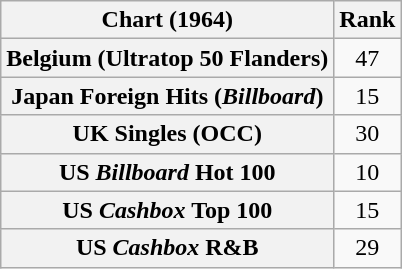<table class="wikitable sortable plainrowheaders">
<tr>
<th>Chart (1964)</th>
<th>Rank</th>
</tr>
<tr>
<th scope="row">Belgium (Ultratop 50 Flanders)</th>
<td style="text-align:center;">47</td>
</tr>
<tr>
<th scope="row">Japan Foreign Hits (<em>Billboard</em>)</th>
<td style="text-align:center;">15</td>
</tr>
<tr>
<th scope="row">UK Singles (OCC)</th>
<td style="text-align:center;">30</td>
</tr>
<tr>
<th scope="row">US <em>Billboard</em> Hot 100</th>
<td style="text-align:center;">10</td>
</tr>
<tr>
<th scope="row">US <em>Cashbox</em> Top 100</th>
<td style="text-align:center;">15</td>
</tr>
<tr>
<th scope="row">US <em>Cashbox</em> R&B</th>
<td style="text-align:center;">29</td>
</tr>
</table>
